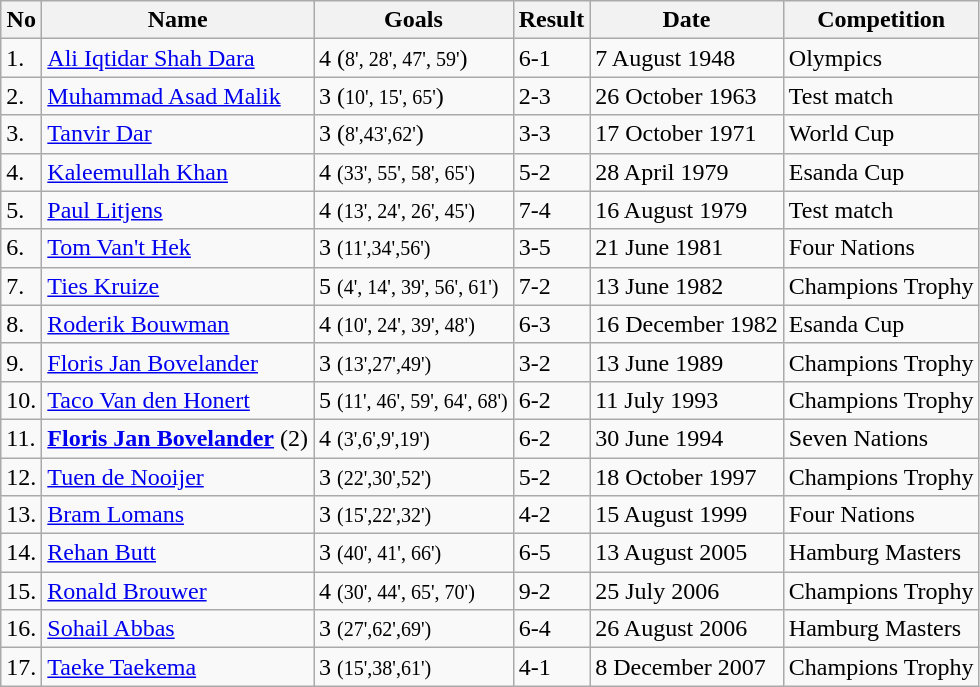<table class="wikitable sortable mw-collapsible mw-collapsed">
<tr>
<th>No</th>
<th>Name</th>
<th>Goals</th>
<th>Result</th>
<th>Date</th>
<th>Competition</th>
</tr>
<tr>
<td>1.</td>
<td> <a href='#'>Ali Iqtidar Shah Dara</a></td>
<td>4 (<small><abbr>8'</abbr>, <abbr>28'</abbr>, <abbr>47'</abbr>, <abbr>59'</abbr></small>)</td>
<td>6-1</td>
<td>7 August 1948</td>
<td>Olympics</td>
</tr>
<tr>
<td>2.</td>
<td> <a href='#'>Muhammad Asad Malik</a></td>
<td>3 (<small><abbr>10'</abbr>, <abbr>15'</abbr>, <abbr>65'</abbr></small>)</td>
<td>2-3</td>
<td>26 October 1963</td>
<td>Test match</td>
</tr>
<tr>
<td>3.</td>
<td> <a href='#'>Tanvir Dar</a></td>
<td>3 (<small>8',43',62'</small>)</td>
<td>3-3</td>
<td>17 October 1971</td>
<td>World Cup</td>
</tr>
<tr>
<td>4.</td>
<td> <a href='#'>Kaleemullah Khan</a></td>
<td>4 <small>(<abbr>33'</abbr>, <abbr>55'</abbr>, <abbr>58'</abbr>, <abbr>65'</abbr>)</small></td>
<td>5-2</td>
<td>28 April 1979</td>
<td>Esanda Cup</td>
</tr>
<tr>
<td>5.</td>
<td> <a href='#'>Paul Litjens</a></td>
<td>4 <small>(<abbr>13'</abbr>, <abbr>24'</abbr>, <abbr>26'</abbr>, <abbr>45'</abbr>)</small></td>
<td>7-4</td>
<td>16 August 1979</td>
<td>Test match</td>
</tr>
<tr>
<td>6.</td>
<td> <a href='#'>Tom Van't Hek</a></td>
<td>3 <small>(11',34',56')</small></td>
<td>3-5</td>
<td>21 June 1981</td>
<td>Four Nations</td>
</tr>
<tr>
<td>7.</td>
<td> <a href='#'>Ties Kruize</a></td>
<td>5 <small>(<abbr>4'</abbr>, <abbr>14'</abbr>, <abbr>39'</abbr>, <abbr>56'</abbr>, <abbr>61'</abbr>)</small></td>
<td>7-2</td>
<td>13 June 1982</td>
<td>Champions Trophy</td>
</tr>
<tr>
<td>8.</td>
<td> <a href='#'>Roderik Bouwman</a></td>
<td>4 <small>(<abbr>10'</abbr>, <abbr>24'</abbr>, <abbr>39'</abbr>, <abbr>48'</abbr>)</small></td>
<td>6-3</td>
<td>16 December 1982</td>
<td>Esanda Cup</td>
</tr>
<tr>
<td>9.</td>
<td> <a href='#'>Floris Jan Bovelander</a></td>
<td>3 <small>(13',27',49')</small></td>
<td>3-2</td>
<td>13 June 1989</td>
<td>Champions Trophy</td>
</tr>
<tr>
<td>10.</td>
<td> <a href='#'>Taco Van den Honert</a></td>
<td>5 <small>(<abbr>11'</abbr>, <abbr>46'</abbr>, <abbr>59'</abbr>, <abbr>64'</abbr>, <abbr>68'</abbr>)</small></td>
<td>6-2</td>
<td>11 July 1993</td>
<td>Champions Trophy</td>
</tr>
<tr>
<td>11.</td>
<td> <strong><a href='#'>Floris Jan Bovelander</a></strong> (2)</td>
<td>4 <small>(3',6',9',19')</small></td>
<td>6-2</td>
<td>30 June 1994</td>
<td>Seven Nations</td>
</tr>
<tr>
<td>12.</td>
<td> <a href='#'>Tuen de Nooijer</a></td>
<td>3 <small>(22',30',52')</small></td>
<td>5-2</td>
<td>18 October 1997</td>
<td>Champions Trophy</td>
</tr>
<tr>
<td>13.</td>
<td> <a href='#'>Bram Lomans</a></td>
<td>3 <small>(15',22',32')</small></td>
<td>4-2</td>
<td>15 August 1999</td>
<td>Four Nations</td>
</tr>
<tr>
<td>14.</td>
<td> <a href='#'>Rehan Butt</a></td>
<td>3 <small>(<abbr>40'</abbr>, <abbr>41'</abbr>, <abbr>66'</abbr>)</small></td>
<td>6-5</td>
<td>13 August 2005</td>
<td>Hamburg Masters</td>
</tr>
<tr>
<td>15.</td>
<td> <a href='#'>Ronald Brouwer</a></td>
<td>4 <small>(<abbr>30'</abbr>, <abbr>44'</abbr>, <abbr>65'</abbr>, <abbr>70'</abbr>)</small></td>
<td>9-2</td>
<td>25 July 2006</td>
<td>Champions Trophy</td>
</tr>
<tr>
<td>16.</td>
<td> <a href='#'>Sohail Abbas</a></td>
<td>3 <small>(27',62',69')</small></td>
<td>6-4</td>
<td>26 August 2006</td>
<td>Hamburg Masters</td>
</tr>
<tr>
<td>17.</td>
<td> <a href='#'>Taeke Taekema</a></td>
<td>3 <small>(15',38',61')</small></td>
<td>4-1</td>
<td>8 December 2007</td>
<td>Champions Trophy</td>
</tr>
</table>
